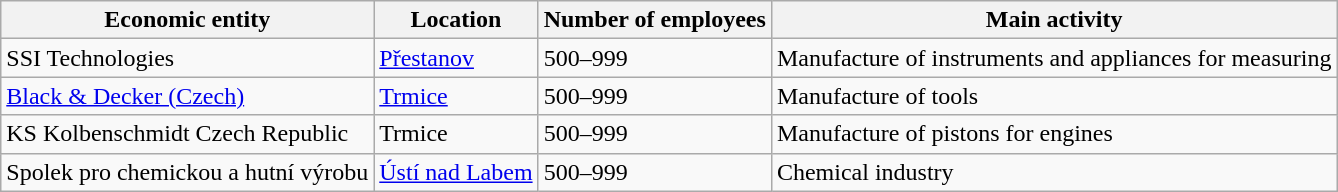<table class="wikitable sortable">
<tr>
<th>Economic entity</th>
<th>Location</th>
<th>Number of employees</th>
<th>Main activity</th>
</tr>
<tr>
<td>SSI Technologies</td>
<td><a href='#'>Přestanov</a></td>
<td>500–999</td>
<td>Manufacture of instruments and appliances for measuring</td>
</tr>
<tr>
<td><a href='#'>Black & Decker (Czech)</a></td>
<td><a href='#'>Trmice</a></td>
<td>500–999</td>
<td>Manufacture of tools</td>
</tr>
<tr>
<td>KS Kolbenschmidt Czech Republic</td>
<td>Trmice</td>
<td>500–999</td>
<td>Manufacture of pistons for engines</td>
</tr>
<tr>
<td>Spolek pro chemickou a hutní výrobu</td>
<td><a href='#'>Ústí nad Labem</a></td>
<td>500–999</td>
<td>Chemical industry</td>
</tr>
</table>
